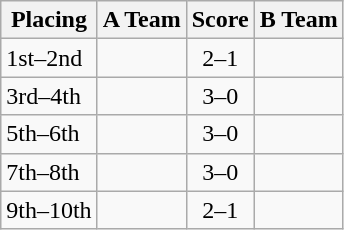<table class=wikitable style="border:1px solid #AAAAAA;">
<tr>
<th>Placing</th>
<th>A Team</th>
<th>Score</th>
<th>B Team</th>
</tr>
<tr>
<td>1st–2nd</td>
<td><strong></strong></td>
<td align="center">2–1</td>
<td></td>
</tr>
<tr>
<td>3rd–4th</td>
<td><strong></strong></td>
<td align="center">3–0</td>
<td></td>
</tr>
<tr>
<td>5th–6th</td>
<td><strong></strong></td>
<td align="center">3–0</td>
<td></td>
</tr>
<tr>
<td>7th–8th</td>
<td><strong></strong></td>
<td align="center">3–0</td>
<td></td>
</tr>
<tr>
<td>9th–10th</td>
<td><strong></strong></td>
<td align="center">2–1</td>
<td></td>
</tr>
</table>
